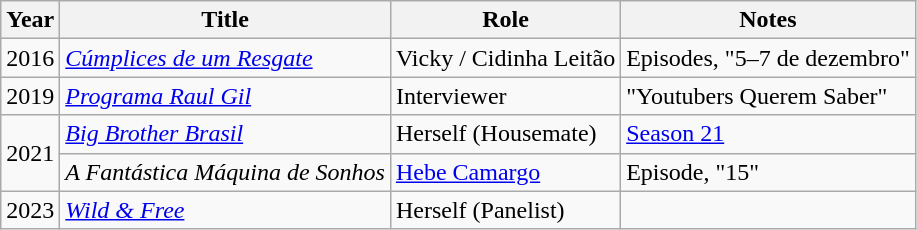<table class="wikitable ">
<tr>
<th>Year</th>
<th>Title</th>
<th>Role</th>
<th>Notes</th>
</tr>
<tr>
<td>2016</td>
<td><em><a href='#'>Cúmplices de um Resgate</a></em></td>
<td>Vicky / Cidinha Leitão</td>
<td>Episodes, "5–7 de dezembro"</td>
</tr>
<tr>
<td>2019</td>
<td><em><a href='#'>Programa Raul Gil</a></em></td>
<td>Interviewer</td>
<td>"Youtubers Querem Saber"</td>
</tr>
<tr>
<td rowspan="2">2021</td>
<td><em><a href='#'>Big Brother Brasil</a></em></td>
<td>Herself (Housemate)</td>
<td><a href='#'>Season 21</a></td>
</tr>
<tr>
<td><em>A Fantástica Máquina de Sonhos</em></td>
<td><a href='#'>Hebe Camargo</a></td>
<td>Episode, "15"</td>
</tr>
<tr>
<td>2023</td>
<td><a href='#'><em>Wild & Free</em></a></td>
<td>Herself (Panelist)</td>
<td></td>
</tr>
</table>
